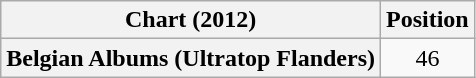<table class="wikitable plainrowheaders" style="text-align:center">
<tr>
<th scope="col">Chart (2012)</th>
<th scope="col">Position</th>
</tr>
<tr>
<th scope="row">Belgian Albums (Ultratop Flanders)</th>
<td>46</td>
</tr>
</table>
